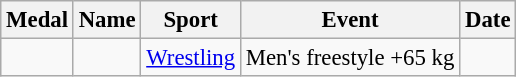<table class="wikitable sortable" style="font-size:95%">
<tr>
<th>Medal</th>
<th>Name</th>
<th>Sport</th>
<th>Event</th>
<th>Date</th>
</tr>
<tr>
<td></td>
<td></td>
<td><a href='#'>Wrestling</a></td>
<td>Men's freestyle +65 kg</td>
<td></td>
</tr>
</table>
